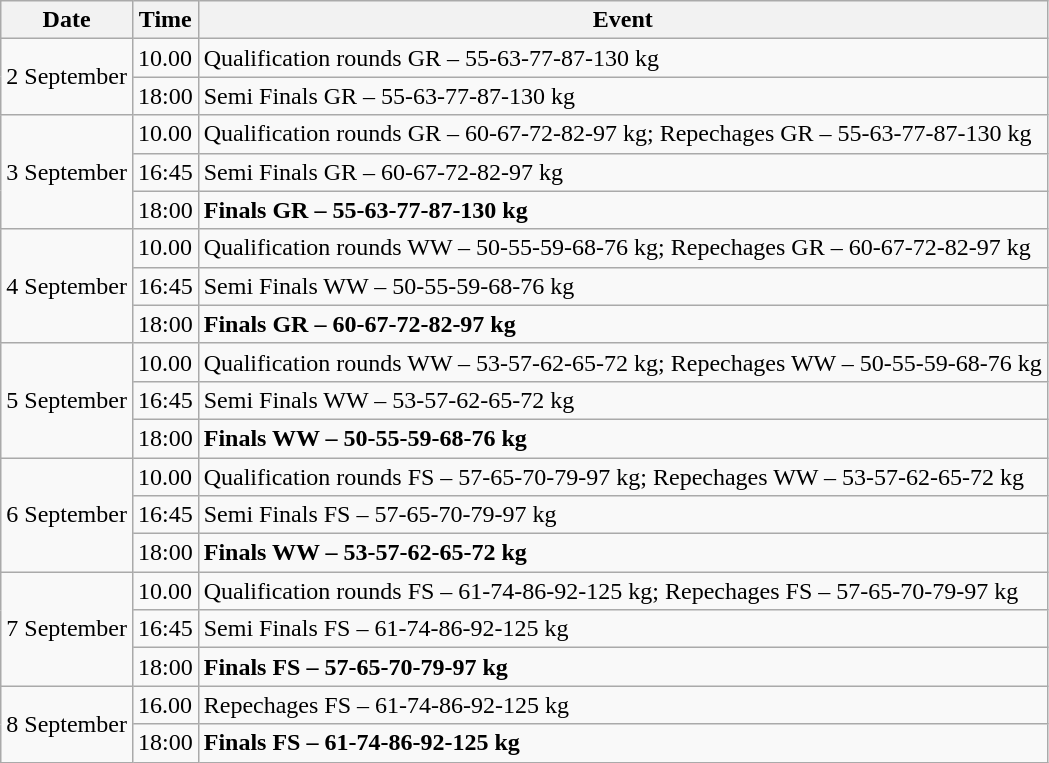<table class=wikitable>
<tr>
<th>Date</th>
<th>Time</th>
<th>Event</th>
</tr>
<tr>
<td rowspan="2">2 September</td>
<td>10.00</td>
<td>Qualification rounds GR – 55-63-77-87-130 kg</td>
</tr>
<tr>
<td>18:00</td>
<td>Semi Finals GR – 55-63-77-87-130 kg</td>
</tr>
<tr>
<td rowspan="3">3 September</td>
<td>10.00</td>
<td>Qualification rounds GR – 60-67-72-82-97 kg; Repechages GR – 55-63-77-87-130 kg</td>
</tr>
<tr>
<td>16:45</td>
<td>Semi Finals GR – 60-67-72-82-97 kg</td>
</tr>
<tr>
<td>18:00</td>
<td><strong>Finals GR – 55-63-77-87-130 kg</strong></td>
</tr>
<tr>
<td rowspan="3">4 September</td>
<td>10.00</td>
<td>Qualification rounds WW – 50-55-59-68-76 kg; Repechages GR – 60-67-72-82-97 kg</td>
</tr>
<tr>
<td>16:45</td>
<td>Semi Finals WW – 50-55-59-68-76 kg</td>
</tr>
<tr>
<td>18:00</td>
<td><strong>Finals GR – 60-67-72-82-97 kg</strong></td>
</tr>
<tr>
<td rowspan="3">5 September</td>
<td>10.00</td>
<td>Qualification rounds WW – 53-57-62-65-72 kg; Repechages WW – 50-55-59-68-76 kg</td>
</tr>
<tr>
<td>16:45</td>
<td>Semi Finals WW – 53-57-62-65-72 kg</td>
</tr>
<tr>
<td>18:00</td>
<td><strong>Finals WW – 50-55-59-68-76 kg</strong></td>
</tr>
<tr>
<td rowspan="3">6 September</td>
<td>10.00</td>
<td>Qualification rounds FS – 57-65-70-79-97 kg; Repechages WW – 53-57-62-65-72 kg</td>
</tr>
<tr>
<td>16:45</td>
<td>Semi Finals FS – 57-65-70-79-97 kg</td>
</tr>
<tr>
<td>18:00</td>
<td><strong>Finals  WW – 53-57-62-65-72 kg</strong></td>
</tr>
<tr>
<td rowspan="3">7 September</td>
<td>10.00</td>
<td>Qualification rounds FS – 61-74-86-92-125 kg; Repechages FS – 57-65-70-79-97 kg</td>
</tr>
<tr>
<td>16:45</td>
<td>Semi Finals FS – 61-74-86-92-125 kg</td>
</tr>
<tr>
<td>18:00</td>
<td><strong>Finals  FS – 57-65-70-79-97 kg</strong></td>
</tr>
<tr>
<td rowspan="2">8 September</td>
<td>16.00</td>
<td>Repechages FS – 61-74-86-92-125 kg</td>
</tr>
<tr>
<td>18:00</td>
<td><strong>Finals FS – 61-74-86-92-125 kg</strong></td>
</tr>
</table>
